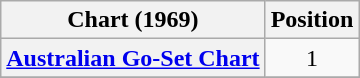<table class="wikitable sortable plainrowheaders">
<tr>
<th scope="col">Chart (1969)</th>
<th scope="col">Position</th>
</tr>
<tr>
<th scope="row"><a href='#'>Australian Go-Set Chart</a></th>
<td style="text-align:center;">1</td>
</tr>
<tr>
</tr>
</table>
